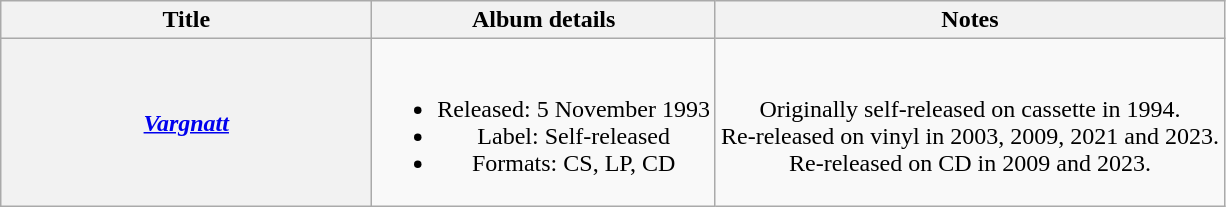<table class="wikitable plainrowheaders" style="text-align:center;">
<tr>
<th scope="col" style="width:15em;">Title</th>
<th scope="col">Album details</th>
<th scope="col">Notes</th>
</tr>
<tr>
<th scope="row"><em><a href='#'>Vargnatt</a></em></th>
<td><br><ul><li>Released: 5 November 1993</li><li>Label: Self-released</li><li>Formats: CS, LP, CD</li></ul></td>
<td><br>Originally self-released on cassette in 1994.<br>
Re-released on vinyl in 2003, 2009, 2021 and 2023.<br>
Re-released on CD in 2009 and 2023.</td>
</tr>
</table>
